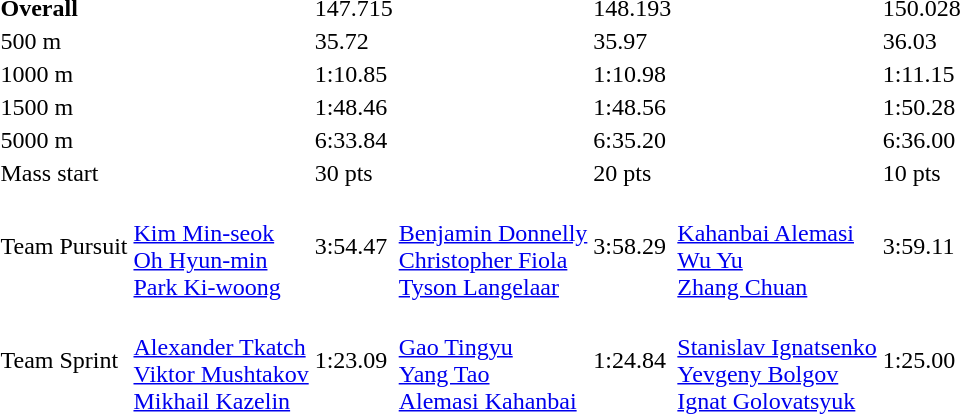<table>
<tr>
<td><strong>Overall</strong></td>
<td><strong></strong></td>
<td>147.715</td>
<td><strong></strong></td>
<td>148.193</td>
<td><strong></strong></td>
<td>150.028</td>
</tr>
<tr>
<td>500 m</td>
<td></td>
<td>35.72</td>
<td></td>
<td>35.97</td>
<td></td>
<td>36.03</td>
</tr>
<tr>
<td>1000 m</td>
<td></td>
<td>1:10.85</td>
<td></td>
<td>1:10.98</td>
<td></td>
<td>1:11.15</td>
</tr>
<tr>
<td>1500 m</td>
<td></td>
<td>1:48.46</td>
<td></td>
<td>1:48.56</td>
<td></td>
<td>1:50.28</td>
</tr>
<tr>
<td>5000 m</td>
<td></td>
<td>6:33.84</td>
<td></td>
<td>6:35.20</td>
<td></td>
<td>6:36.00</td>
</tr>
<tr>
<td>Mass start</td>
<td></td>
<td>30 pts</td>
<td></td>
<td>20 pts</td>
<td></td>
<td>10 pts</td>
</tr>
<tr>
<td>Team Pursuit</td>
<td><br><a href='#'>Kim Min-seok</a><br><a href='#'>Oh Hyun-min</a><br><a href='#'>Park Ki-woong</a></td>
<td>3:54.47</td>
<td><br><a href='#'>Benjamin Donnelly</a><br><a href='#'>Christopher Fiola</a><br><a href='#'>Tyson Langelaar</a></td>
<td>3:58.29</td>
<td><br><a href='#'>Kahanbai Alemasi</a><br><a href='#'>Wu Yu</a><br><a href='#'>Zhang Chuan</a></td>
<td>3:59.11</td>
</tr>
<tr>
<td>Team Sprint</td>
<td><br><a href='#'>Alexander Tkatch</a><br><a href='#'>Viktor Mushtakov</a><br><a href='#'>Mikhail Kazelin</a></td>
<td>1:23.09</td>
<td><br><a href='#'>Gao Tingyu</a><br><a href='#'>Yang Tao</a><br><a href='#'>Alemasi Kahanbai</a></td>
<td>1:24.84</td>
<td><br><a href='#'>Stanislav Ignatsenko</a><br><a href='#'>Yevgeny Bolgov</a><br><a href='#'>Ignat Golovatsyuk</a></td>
<td>1:25.00</td>
</tr>
</table>
